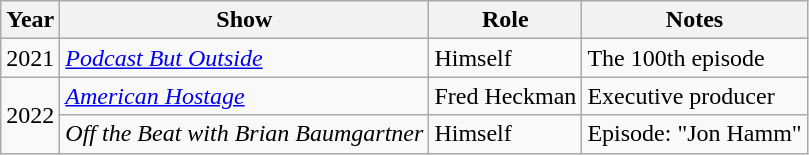<table class="wikitable unsortable">
<tr>
<th>Year</th>
<th>Show</th>
<th>Role</th>
<th>Notes</th>
</tr>
<tr>
<td>2021</td>
<td><em><a href='#'>Podcast But Outside</a></em></td>
<td>Himself</td>
<td>The 100th episode</td>
</tr>
<tr>
<td rowspan="2">2022</td>
<td><em><a href='#'>American Hostage</a></em></td>
<td>Fred Heckman</td>
<td>Executive producer</td>
</tr>
<tr>
<td><em>Off the Beat with Brian Baumgartner</em></td>
<td>Himself</td>
<td>Episode: "Jon Hamm"</td>
</tr>
</table>
